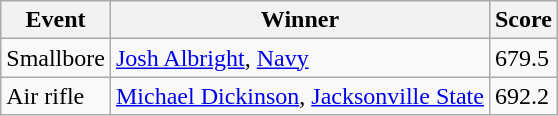<table class="wikitable sortable">
<tr>
<th>Event</th>
<th>Winner</th>
<th>Score</th>
</tr>
<tr>
<td>Smallbore</td>
<td><a href='#'>Josh Albright</a>, <a href='#'>Navy</a></td>
<td>679.5</td>
</tr>
<tr>
<td>Air rifle</td>
<td><a href='#'>Michael Dickinson</a>, <a href='#'>Jacksonville State</a></td>
<td>692.2</td>
</tr>
</table>
